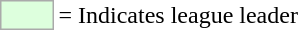<table>
<tr>
<td style="background:#DDFFDD; border:1px solid #aaa; width:2em;"></td>
<td>= Indicates league leader</td>
</tr>
</table>
